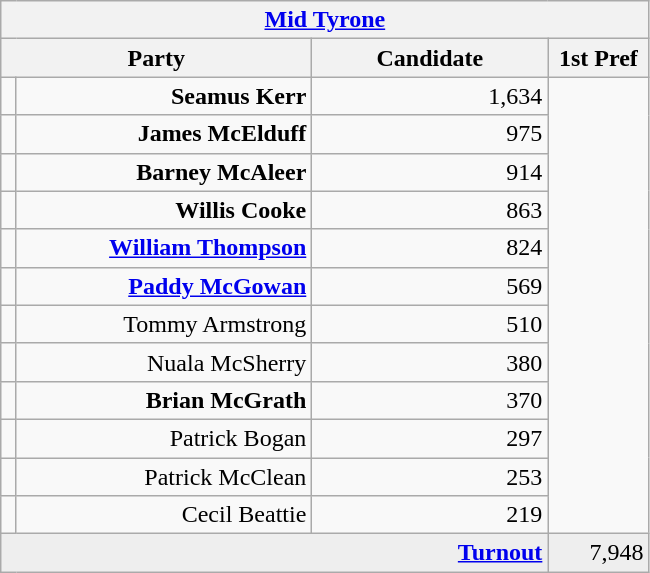<table class="wikitable">
<tr>
<th colspan="4" align="center"><a href='#'>Mid Tyrone</a></th>
</tr>
<tr>
<th colspan="2" align="center" width=200>Party</th>
<th width=150>Candidate</th>
<th width=60>1st Pref</th>
</tr>
<tr>
<td></td>
<td align="right"><strong>Seamus Kerr</strong></td>
<td align="right">1,634</td>
</tr>
<tr>
<td></td>
<td align="right"><strong>James McElduff</strong></td>
<td align="right">975</td>
</tr>
<tr>
<td></td>
<td align="right"><strong>Barney McAleer</strong></td>
<td align="right">914</td>
</tr>
<tr>
<td></td>
<td align="right"><strong>Willis Cooke</strong></td>
<td align="right">863</td>
</tr>
<tr>
<td></td>
<td align="right"><strong><a href='#'>William Thompson</a></strong></td>
<td align="right">824</td>
</tr>
<tr>
<td></td>
<td align="right"><strong><a href='#'>Paddy McGowan</a></strong></td>
<td align="right">569</td>
</tr>
<tr>
<td></td>
<td align="right">Tommy Armstrong</td>
<td align="right">510</td>
</tr>
<tr>
<td></td>
<td align="right">Nuala McSherry</td>
<td align="right">380</td>
</tr>
<tr>
<td></td>
<td align="right"><strong>Brian McGrath</strong></td>
<td align="right">370</td>
</tr>
<tr>
<td></td>
<td align="right">Patrick Bogan</td>
<td align="right">297</td>
</tr>
<tr>
<td></td>
<td align="right">Patrick McClean</td>
<td align="right">253</td>
</tr>
<tr>
<td></td>
<td align="right">Cecil Beattie</td>
<td align="right">219</td>
</tr>
<tr bgcolor="EEEEEE">
<td colspan=3 align="right"><strong><a href='#'>Turnout</a></strong></td>
<td align="right">7,948</td>
</tr>
</table>
